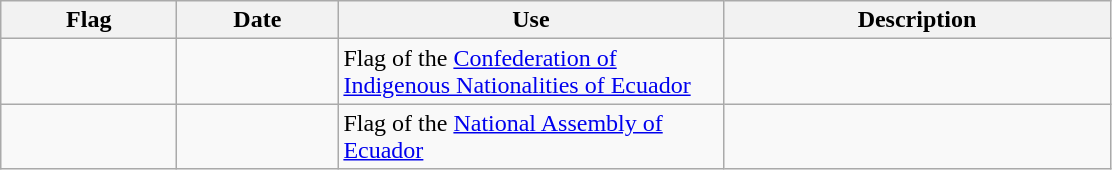<table class="wikitable">
<tr>
<th style="width:110px;">Flag</th>
<th style="width:100px;">Date</th>
<th style="width:250px;">Use</th>
<th style="width:250px;">Description</th>
</tr>
<tr>
<td></td>
<td></td>
<td>Flag of the <a href='#'>Confederation of Indigenous Nationalities of Ecuador</a></td>
<td></td>
</tr>
<tr>
<td></td>
<td></td>
<td>Flag of the <a href='#'>National Assembly of Ecuador</a></td>
<td></td>
</tr>
</table>
